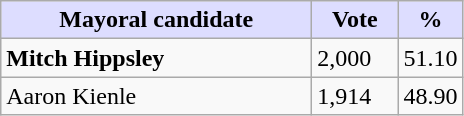<table class="wikitable">
<tr>
<th style="background:#ddf; width:200px;">Mayoral candidate</th>
<th style="background:#ddf; width:50px;">Vote</th>
<th style="background:#ddf; width:30px;">%</th>
</tr>
<tr>
<td><strong>Mitch Hippsley</strong></td>
<td>2,000</td>
<td>51.10</td>
</tr>
<tr>
<td>Aaron Kienle</td>
<td>1,914</td>
<td>48.90</td>
</tr>
</table>
